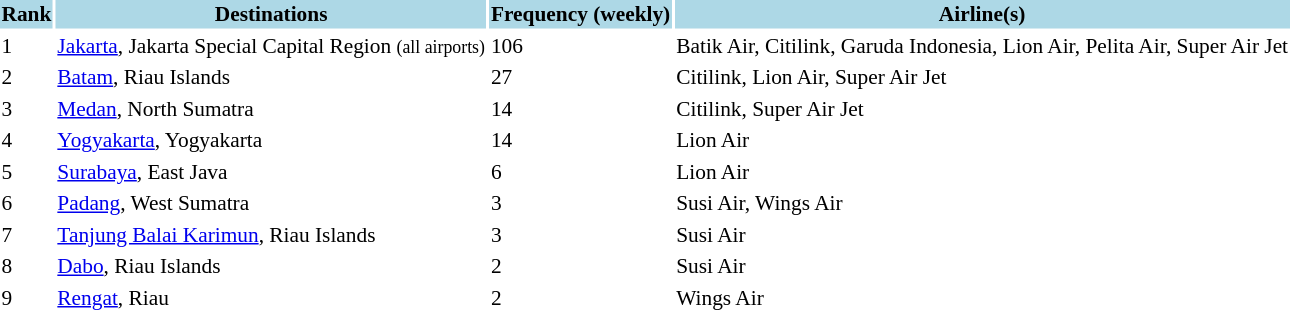<table class="sortable" style="font-size:89%; align=center;">
<tr style="background:lightblue;">
<th>Rank</th>
<th>Destinations</th>
<th>Frequency (weekly)</th>
<th>Airline(s)</th>
</tr>
<tr>
<td>1</td>
<td> <a href='#'>Jakarta</a>, Jakarta Special Capital Region <small>(all airports)</small></td>
<td>106</td>
<td>Batik Air, Citilink, Garuda Indonesia, Lion Air, Pelita Air, Super Air Jet</td>
</tr>
<tr>
<td>2</td>
<td> <a href='#'>Batam</a>, Riau Islands</td>
<td>27</td>
<td>Citilink, Lion Air, Super Air Jet</td>
</tr>
<tr>
<td>3</td>
<td> <a href='#'>Medan</a>, North Sumatra</td>
<td>14</td>
<td>Citilink, Super Air Jet</td>
</tr>
<tr>
<td>4</td>
<td> <a href='#'>Yogyakarta</a>, Yogyakarta</td>
<td>14</td>
<td>Lion Air</td>
</tr>
<tr>
<td>5</td>
<td> <a href='#'>Surabaya</a>, East Java</td>
<td>6</td>
<td>Lion Air</td>
</tr>
<tr>
<td>6</td>
<td> <a href='#'>Padang</a>, West Sumatra</td>
<td>3</td>
<td>Susi Air, Wings Air</td>
</tr>
<tr>
<td>7</td>
<td> <a href='#'>Tanjung Balai Karimun</a>, Riau Islands</td>
<td>3</td>
<td>Susi Air</td>
</tr>
<tr>
<td>8</td>
<td> <a href='#'>Dabo</a>, Riau Islands</td>
<td>2</td>
<td>Susi Air</td>
</tr>
<tr>
<td>9</td>
<td> <a href='#'>Rengat</a>, Riau</td>
<td>2</td>
<td>Wings Air</td>
</tr>
<tr>
</tr>
</table>
